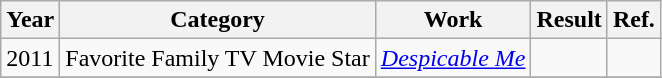<table class="wikitable">
<tr>
<th>Year</th>
<th>Category</th>
<th>Work</th>
<th>Result</th>
<th>Ref.</th>
</tr>
<tr>
<td>2011</td>
<td>Favorite Family TV Movie Star</td>
<td><em><a href='#'>Despicable Me</a></em></td>
<td></td>
<td></td>
</tr>
<tr>
</tr>
</table>
